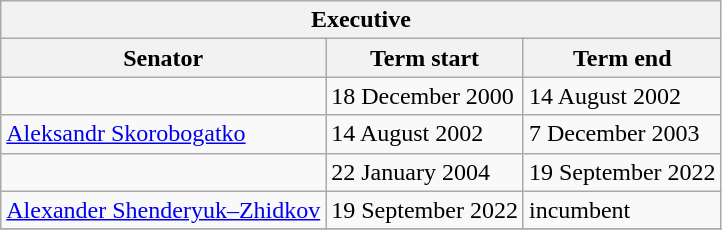<table class="wikitable sortable">
<tr>
<th colspan=3>Executive</th>
</tr>
<tr>
<th>Senator</th>
<th>Term start</th>
<th>Term end</th>
</tr>
<tr>
<td></td>
<td>18 December 2000</td>
<td>14 August 2002</td>
</tr>
<tr>
<td><a href='#'>Aleksandr Skorobogatko</a></td>
<td>14 August 2002</td>
<td>7 December 2003</td>
</tr>
<tr>
<td></td>
<td>22 January 2004</td>
<td>19 September 2022</td>
</tr>
<tr>
<td><a href='#'>Alexander Shenderyuk–Zhidkov</a></td>
<td>19 September 2022</td>
<td>incumbent</td>
</tr>
<tr>
</tr>
</table>
